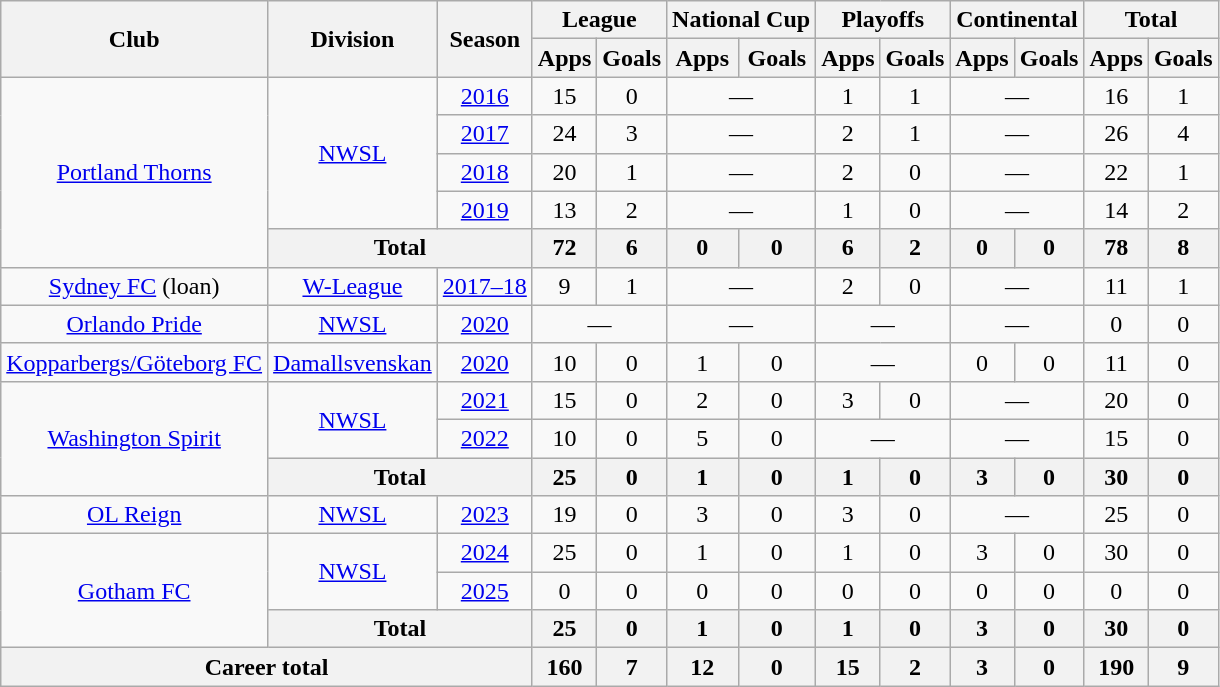<table class="wikitable" style="text-align: center;">
<tr>
<th rowspan="2">Club</th>
<th rowspan="2">Division</th>
<th rowspan="2">Season</th>
<th colspan="2">League</th>
<th colspan="2">National Cup</th>
<th colspan="2">Playoffs</th>
<th colspan="2">Continental</th>
<th colspan="2">Total</th>
</tr>
<tr>
<th>Apps</th>
<th>Goals</th>
<th>Apps</th>
<th>Goals</th>
<th>Apps</th>
<th>Goals</th>
<th>Apps</th>
<th>Goals</th>
<th>Apps</th>
<th>Goals</th>
</tr>
<tr>
<td rowspan=5><a href='#'>Portland Thorns</a></td>
<td rowspan=4><a href='#'>NWSL</a></td>
<td><a href='#'>2016</a></td>
<td>15</td>
<td>0</td>
<td colspan=2>—</td>
<td>1</td>
<td>1</td>
<td colspan=2>—</td>
<td>16</td>
<td>1</td>
</tr>
<tr>
<td><a href='#'>2017</a></td>
<td>24</td>
<td>3</td>
<td colspan=2>—</td>
<td>2</td>
<td>1</td>
<td colspan=2>—</td>
<td>26</td>
<td>4</td>
</tr>
<tr>
<td><a href='#'>2018</a></td>
<td>20</td>
<td>1</td>
<td colspan=2>—</td>
<td>2</td>
<td>0</td>
<td colspan=2>—</td>
<td>22</td>
<td>1</td>
</tr>
<tr>
<td><a href='#'>2019</a></td>
<td>13</td>
<td>2</td>
<td colspan=2>—</td>
<td>1</td>
<td>0</td>
<td colspan=2>—</td>
<td>14</td>
<td>2</td>
</tr>
<tr>
<th colspan=2>Total</th>
<th>72</th>
<th>6</th>
<th>0</th>
<th>0</th>
<th>6</th>
<th>2</th>
<th>0</th>
<th>0</th>
<th>78</th>
<th>8</th>
</tr>
<tr>
<td><a href='#'>Sydney FC</a> (loan)</td>
<td><a href='#'>W-League</a></td>
<td><a href='#'>2017–18</a></td>
<td>9</td>
<td>1</td>
<td colspan=2>—</td>
<td>2</td>
<td>0</td>
<td colspan=2>—</td>
<td>11</td>
<td>1</td>
</tr>
<tr>
<td><a href='#'>Orlando Pride</a></td>
<td><a href='#'>NWSL</a></td>
<td><a href='#'>2020</a></td>
<td colspan=2>—</td>
<td colspan=2>—</td>
<td colspan=2>—</td>
<td colspan=2>—</td>
<td>0</td>
<td>0</td>
</tr>
<tr>
<td><a href='#'>Kopparbergs/Göteborg FC</a></td>
<td><a href='#'>Damallsvenskan</a></td>
<td><a href='#'>2020</a></td>
<td>10</td>
<td>0</td>
<td>1</td>
<td>0</td>
<td colspan=2>—</td>
<td>0</td>
<td>0</td>
<td>11</td>
<td>0</td>
</tr>
<tr>
<td rowspan=3><a href='#'>Washington Spirit</a></td>
<td rowspan=2><a href='#'>NWSL</a></td>
<td><a href='#'>2021</a></td>
<td>15</td>
<td>0</td>
<td>2</td>
<td>0</td>
<td>3</td>
<td>0</td>
<td colspan=2>—</td>
<td>20</td>
<td>0</td>
</tr>
<tr>
<td><a href='#'>2022</a></td>
<td>10</td>
<td>0</td>
<td>5</td>
<td>0</td>
<td colspan=2>—</td>
<td colspan=2>—</td>
<td>15</td>
<td>0</td>
</tr>
<tr>
<th colspan=2>Total</th>
<th>25</th>
<th>0</th>
<th>1</th>
<th>0</th>
<th>1</th>
<th>0</th>
<th>3</th>
<th>0</th>
<th>30</th>
<th>0</th>
</tr>
<tr>
<td><a href='#'>OL Reign</a></td>
<td><a href='#'>NWSL</a></td>
<td><a href='#'>2023</a></td>
<td>19</td>
<td>0</td>
<td>3</td>
<td>0</td>
<td>3</td>
<td>0</td>
<td colspan=2>—</td>
<td>25</td>
<td>0</td>
</tr>
<tr>
<td rowspan=3><a href='#'>Gotham FC</a></td>
<td rowspan=2><a href='#'>NWSL</a></td>
<td><a href='#'>2024</a></td>
<td>25</td>
<td>0</td>
<td>1</td>
<td>0</td>
<td>1</td>
<td>0</td>
<td>3</td>
<td>0</td>
<td>30</td>
<td>0</td>
</tr>
<tr>
<td><a href='#'>2025</a></td>
<td>0</td>
<td>0</td>
<td>0</td>
<td>0</td>
<td>0</td>
<td>0</td>
<td>0</td>
<td>0</td>
<td>0</td>
<td>0</td>
</tr>
<tr>
<th colspan=2>Total</th>
<th>25</th>
<th>0</th>
<th>1</th>
<th>0</th>
<th>1</th>
<th>0</th>
<th>3</th>
<th>0</th>
<th>30</th>
<th>0</th>
</tr>
<tr>
<th colspan=3>Career total</th>
<th>160</th>
<th>7</th>
<th>12</th>
<th>0</th>
<th>15</th>
<th>2</th>
<th>3</th>
<th>0</th>
<th>190</th>
<th>9</th>
</tr>
</table>
